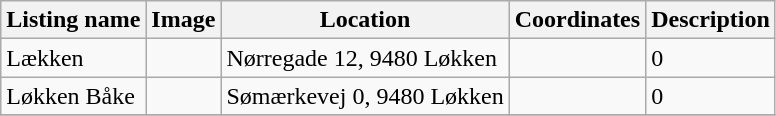<table class="wikitable sortable">
<tr>
<th>Listing name</th>
<th>Image</th>
<th>Location</th>
<th>Coordinates</th>
<th>Description</th>
</tr>
<tr>
<td>Lækken</td>
<td></td>
<td>Nørregade 12, 9480 Løkken</td>
<td></td>
<td>0</td>
</tr>
<tr>
<td>Løkken Båke</td>
<td></td>
<td>Sømærkevej 0, 9480 Løkken</td>
<td></td>
<td>0</td>
</tr>
<tr>
</tr>
</table>
